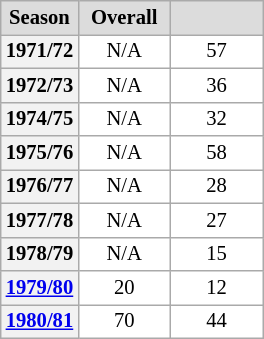<table class="wikitable plainrowheaders" style="background:#fff; font-size:86%; line-height:16px; border:gray solid 1px; border-collapse:collapse;">
<tr style="background:#ccc; text-align:center;">
<th scope="col" style="background:#dcdcdc; width:45px;">Season</th>
<th scope="col" style="background:#dcdcdc; width:55px;">Overall</th>
<th scope="col" style="background:#dcdcdc; width:55px;"></th>
</tr>
<tr>
<th scope=row align=center>1971/72</th>
<td align=center>N/A</td>
<td align=center>57</td>
</tr>
<tr>
<th scope=row align=center>1972/73</th>
<td align=center>N/A</td>
<td align=center>36</td>
</tr>
<tr>
<th scope=row align=center>1974/75</th>
<td align=center>N/A</td>
<td align=center>32</td>
</tr>
<tr>
<th scope=row align=center>1975/76</th>
<td align=center>N/A</td>
<td align=center>58</td>
</tr>
<tr>
<th scope=row align=center>1976/77</th>
<td align=center>N/A</td>
<td align=center>28</td>
</tr>
<tr>
<th scope=row align=center>1977/78</th>
<td align=center>N/A</td>
<td align=center>27</td>
</tr>
<tr>
<th scope=row align=center>1978/79</th>
<td align=center>N/A</td>
<td align=center>15</td>
</tr>
<tr>
<th scope=row align=center><a href='#'>1979/80</a></th>
<td align=center>20</td>
<td align=center>12</td>
</tr>
<tr>
<th scope=row align=center><a href='#'>1980/81</a></th>
<td align=center>70</td>
<td align=center>44</td>
</tr>
</table>
